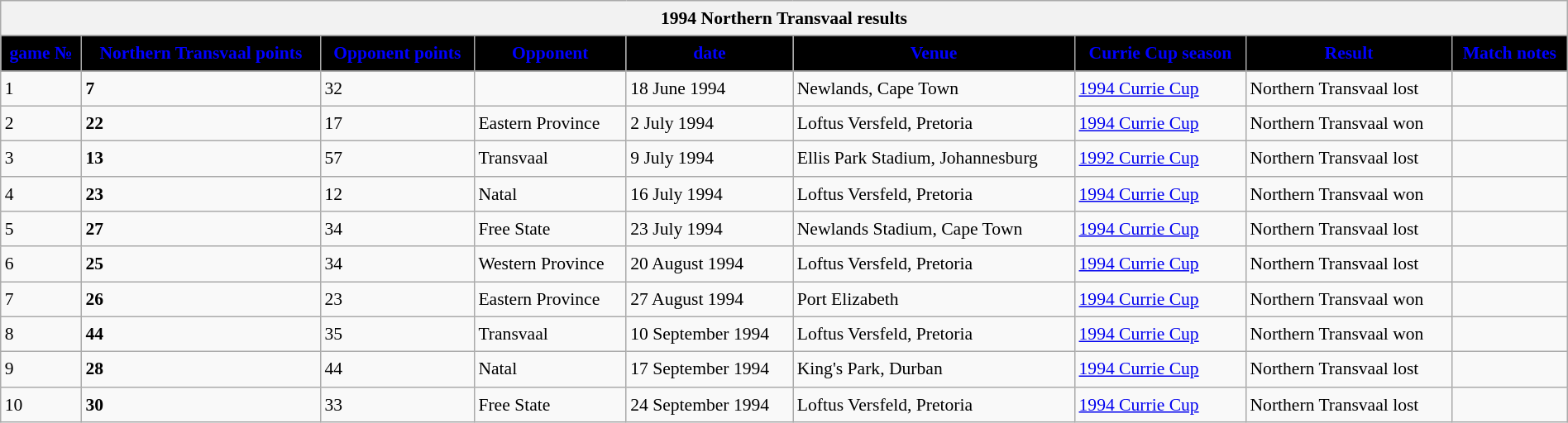<table class="wikitable collapsible sortable" style="text-align:left; line-height:150%; font-size:90%; width:100%;">
<tr>
<th colspan=9><strong>1994 Northern Transvaal results</strong></th>
</tr>
<tr>
<th style="background:black; color:blue;">game №</th>
<th style="background:black; color:blue;">Northern Transvaal points</th>
<th style="background:black; color:blue;">Opponent points</th>
<th style="background:black; color:blue;">Opponent</th>
<th style="background:black; color:blue;">date</th>
<th style="background:black; color:blue;">Venue</th>
<th style="background:black; color:blue;">Currie Cup season</th>
<th style="background:black; color:blue;">Result</th>
<th style="background:black; color:blue;">Match notes</th>
</tr>
<tr>
<td>1</td>
<td><strong>7</strong></td>
<td>32</td>
<td></td>
<td>18 June 1994</td>
<td>Newlands, Cape Town</td>
<td><a href='#'>1994 Currie Cup</a></td>
<td>Northern Transvaal lost</td>
<td></td>
</tr>
<tr>
<td>2</td>
<td><strong>22</strong></td>
<td>17</td>
<td>Eastern Province</td>
<td>2 July 1994</td>
<td>Loftus Versfeld, Pretoria</td>
<td><a href='#'>1994 Currie Cup</a></td>
<td>Northern Transvaal won</td>
<td></td>
</tr>
<tr>
<td>3</td>
<td><strong>13</strong></td>
<td>57</td>
<td>Transvaal</td>
<td>9 July 1994</td>
<td>Ellis Park Stadium, Johannesburg</td>
<td><a href='#'>1992 Currie Cup</a></td>
<td>Northern Transvaal lost</td>
<td></td>
</tr>
<tr>
<td>4</td>
<td><strong>23</strong></td>
<td>12</td>
<td>Natal</td>
<td>16 July 1994</td>
<td>Loftus Versfeld, Pretoria</td>
<td><a href='#'>1994 Currie Cup</a></td>
<td>Northern Transvaal won</td>
<td></td>
</tr>
<tr>
<td>5</td>
<td><strong>27</strong></td>
<td>34</td>
<td>Free State</td>
<td>23 July 1994</td>
<td>Newlands Stadium, Cape Town</td>
<td><a href='#'>1994 Currie Cup</a></td>
<td>Northern Transvaal lost</td>
<td></td>
</tr>
<tr>
<td>6</td>
<td><strong>25</strong></td>
<td>34</td>
<td>Western Province</td>
<td>20 August 1994</td>
<td>Loftus Versfeld, Pretoria</td>
<td><a href='#'>1994 Currie Cup</a></td>
<td>Northern Transvaal lost</td>
<td></td>
</tr>
<tr>
<td>7</td>
<td><strong>26</strong></td>
<td>23</td>
<td>Eastern Province</td>
<td>27 August 1994</td>
<td>Port Elizabeth</td>
<td><a href='#'>1994 Currie Cup</a></td>
<td>Northern Transvaal won</td>
<td></td>
</tr>
<tr>
<td>8</td>
<td><strong>44</strong></td>
<td>35</td>
<td>Transvaal</td>
<td>10 September 1994</td>
<td>Loftus Versfeld, Pretoria</td>
<td><a href='#'>1994 Currie Cup</a></td>
<td>Northern Transvaal won</td>
<td></td>
</tr>
<tr>
<td>9</td>
<td><strong>28</strong></td>
<td>44</td>
<td>Natal</td>
<td>17 September 1994</td>
<td>King's Park, Durban</td>
<td><a href='#'>1994 Currie Cup</a></td>
<td>Northern Transvaal lost</td>
<td></td>
</tr>
<tr>
<td>10</td>
<td><strong>30</strong></td>
<td>33</td>
<td>Free State</td>
<td>24 September 1994</td>
<td>Loftus Versfeld, Pretoria</td>
<td><a href='#'>1994 Currie Cup</a></td>
<td>Northern Transvaal lost</td>
<td></td>
</tr>
</table>
